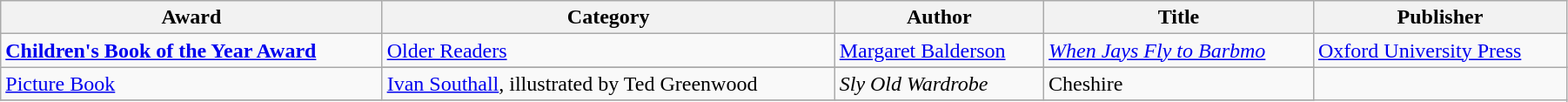<table class="wikitable" width=95%>
<tr>
<th>Award</th>
<th>Category</th>
<th>Author</th>
<th>Title</th>
<th>Publisher</th>
</tr>
<tr>
<td rowspan=2><strong><a href='#'>Children's Book of the Year Award</a></strong></td>
<td><a href='#'>Older Readers</a></td>
<td><a href='#'>Margaret Balderson</a></td>
<td><em><a href='#'>When Jays Fly to Barbmo</a></em></td>
<td><a href='#'>Oxford University Press</a></td>
</tr>
<tr>
</tr>
<tr>
<td><a href='#'>Picture Book</a></td>
<td><a href='#'>Ivan Southall</a>, illustrated by Ted Greenwood</td>
<td><em>Sly Old Wardrobe</em></td>
<td>Cheshire</td>
</tr>
<tr>
</tr>
</table>
